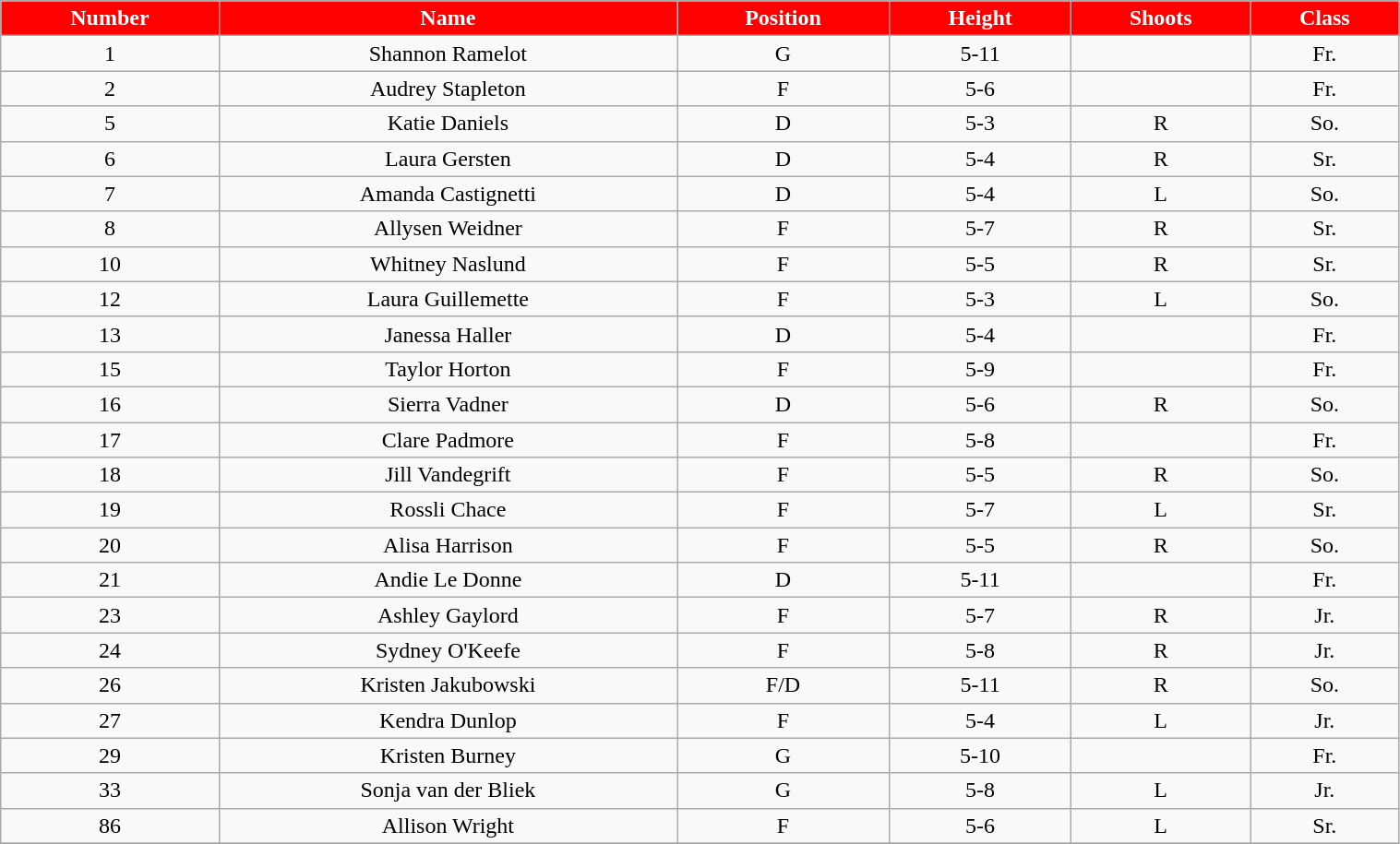<table class="wikitable" width="80%">
<tr align="center"  style="background:red;color:white;">
<td><strong>Number</strong></td>
<td><strong>Name</strong></td>
<td><strong>Position</strong></td>
<td><strong>Height</strong></td>
<td><strong>Shoots</strong></td>
<td><strong>Class</strong></td>
</tr>
<tr align="center" bgcolor="">
<td>1</td>
<td>Shannon Ramelot</td>
<td>G</td>
<td>5-11</td>
<td></td>
<td>Fr.</td>
</tr>
<tr align="center" bgcolor="">
<td>2</td>
<td>Audrey Stapleton</td>
<td>F</td>
<td>5-6</td>
<td></td>
<td>Fr.</td>
</tr>
<tr align="center" bgcolor="">
<td>5</td>
<td>Katie Daniels</td>
<td>D</td>
<td>5-3</td>
<td>R</td>
<td>So.</td>
</tr>
<tr align="center" bgcolor="">
<td>6</td>
<td>Laura Gersten</td>
<td>D</td>
<td>5-4</td>
<td>R</td>
<td>Sr.</td>
</tr>
<tr align="center" bgcolor="">
<td>7</td>
<td>Amanda Castignetti</td>
<td>D</td>
<td>5-4</td>
<td>L</td>
<td>So.</td>
</tr>
<tr align="center" bgcolor="">
<td>8</td>
<td>Allysen Weidner</td>
<td>F</td>
<td>5-7</td>
<td>R</td>
<td>Sr.</td>
</tr>
<tr align="center" bgcolor="">
<td>10</td>
<td>Whitney Naslund</td>
<td>F</td>
<td>5-5</td>
<td>R</td>
<td>Sr.</td>
</tr>
<tr align="center" bgcolor="">
<td>12</td>
<td>Laura Guillemette</td>
<td>F</td>
<td>5-3</td>
<td>L</td>
<td>So.</td>
</tr>
<tr align="center" bgcolor="">
<td>13</td>
<td>Janessa Haller</td>
<td>D</td>
<td>5-4</td>
<td></td>
<td>Fr.</td>
</tr>
<tr align="center" bgcolor="">
<td>15</td>
<td>Taylor Horton</td>
<td>F</td>
<td>5-9</td>
<td></td>
<td>Fr.</td>
</tr>
<tr align="center" bgcolor="">
<td>16</td>
<td>Sierra Vadner</td>
<td>D</td>
<td>5-6</td>
<td>R</td>
<td>So.</td>
</tr>
<tr align="center" bgcolor="">
<td>17</td>
<td>Clare Padmore</td>
<td>F</td>
<td>5-8</td>
<td></td>
<td>Fr.</td>
</tr>
<tr align="center" bgcolor="">
<td>18</td>
<td>Jill Vandegrift</td>
<td>F</td>
<td>5-5</td>
<td>R</td>
<td>So.</td>
</tr>
<tr align="center" bgcolor="">
<td>19</td>
<td>Rossli Chace</td>
<td>F</td>
<td>5-7</td>
<td>L</td>
<td>Sr.</td>
</tr>
<tr align="center" bgcolor="">
<td>20</td>
<td>Alisa Harrison</td>
<td>F</td>
<td>5-5</td>
<td>R</td>
<td>So.</td>
</tr>
<tr align="center" bgcolor="">
<td>21</td>
<td>Andie Le Donne</td>
<td>D</td>
<td>5-11</td>
<td></td>
<td>Fr.</td>
</tr>
<tr align="center" bgcolor="">
<td>23</td>
<td>Ashley Gaylord</td>
<td>F</td>
<td>5-7</td>
<td>R</td>
<td>Jr.</td>
</tr>
<tr align="center" bgcolor="">
<td>24</td>
<td>Sydney O'Keefe</td>
<td>F</td>
<td>5-8</td>
<td>R</td>
<td>Jr.</td>
</tr>
<tr align="center" bgcolor="">
<td>26</td>
<td>Kristen Jakubowski</td>
<td>F/D</td>
<td>5-11</td>
<td>R</td>
<td>So.</td>
</tr>
<tr align="center" bgcolor="">
<td>27</td>
<td>Kendra Dunlop</td>
<td>F</td>
<td>5-4</td>
<td>L</td>
<td>Jr.</td>
</tr>
<tr align="center" bgcolor="">
<td>29</td>
<td>Kristen Burney</td>
<td>G</td>
<td>5-10</td>
<td></td>
<td>Fr.</td>
</tr>
<tr align="center" bgcolor="">
<td>33</td>
<td>Sonja van der Bliek</td>
<td>G</td>
<td>5-8</td>
<td>L</td>
<td>Jr.</td>
</tr>
<tr align="center" bgcolor="">
<td>86</td>
<td>Allison Wright</td>
<td>F</td>
<td>5-6</td>
<td>L</td>
<td>Sr.</td>
</tr>
<tr align="center" bgcolor="">
</tr>
</table>
